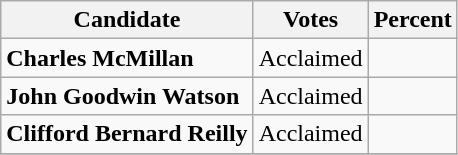<table class="wikitable">
<tr>
<th>Candidate</th>
<th>Votes</th>
<th>Percent</th>
</tr>
<tr>
<td style="font-weight:bold;">Charles McMillan</td>
<td style="text-align:right;">Acclaimed</td>
<td style="text-align:right;"></td>
</tr>
<tr>
<td style="font-weight:bold;">John Goodwin Watson</td>
<td style="text-align:right;">Acclaimed</td>
<td style="text-align:right;"></td>
</tr>
<tr>
<td style="font-weight:bold;">Clifford Bernard Reilly</td>
<td style="text-align:right;">Acclaimed</td>
<td style="text-align:right;"></td>
</tr>
<tr>
</tr>
</table>
